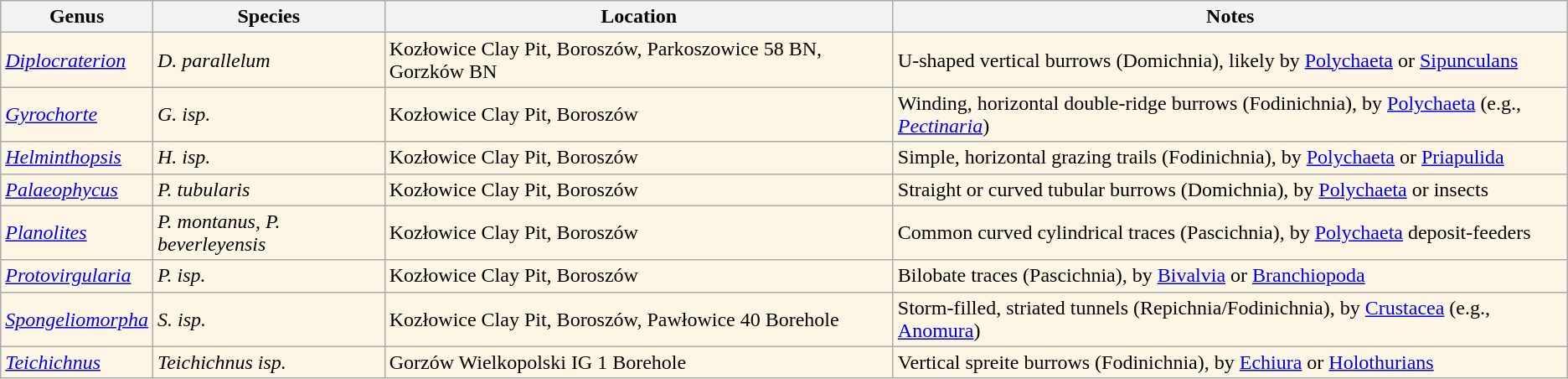<table class="wikitable">
<tr>
<th>Genus</th>
<th>Species</th>
<th>Location</th>
<th>Notes</th>
</tr>
<tr>
<td style="background:#FEF6E4;"><em><a href='#'>Diplocraterion</a></em></td>
<td style="background:#FEF6E4;"><em>D. parallelum</em></td>
<td style="background:#FEF6E4;">Kozłowice Clay Pit, Boroszów, Parkoszowice 58 BN, Gorzków BN</td>
<td style="background:#FEF6E4;">U-shaped vertical burrows (Domichnia), likely by <a href='#'>Polychaeta</a> or <a href='#'>Sipunculans</a></td>
</tr>
<tr>
<td style="background:#FEF6E4;"><em><a href='#'>Gyrochorte</a></em></td>
<td style="background:#FEF6E4;"><em>G. isp.</em></td>
<td style="background:#FEF6E4;">Kozłowice Clay Pit, Boroszów</td>
<td style="background:#FEF6E4;">Winding, horizontal double-ridge burrows (Fodinichnia), by <a href='#'>Polychaeta</a> (e.g., <em><a href='#'>Pectinaria</a></em>)</td>
</tr>
<tr>
<td style="background:#FEF6E4;"><em><a href='#'>Helminthopsis</a></em></td>
<td style="background:#FEF6E4;"><em>H. isp.</em></td>
<td style="background:#FEF6E4;">Kozłowice Clay Pit, Boroszów</td>
<td style="background:#FEF6E4;">Simple, horizontal grazing trails (Fodinichnia), by <a href='#'>Polychaeta</a> or <a href='#'>Priapulida</a></td>
</tr>
<tr>
<td style="background:#FEF6E4;"><em><a href='#'>Palaeophycus</a></em></td>
<td style="background:#FEF6E4;"><em>P. tubularis</em></td>
<td style="background:#FEF6E4;">Kozłowice Clay Pit, Boroszów</td>
<td style="background:#FEF6E4;">Straight or curved tubular burrows (Domichnia), by <a href='#'>Polychaeta</a> or insects</td>
</tr>
<tr>
<td style="background:#FEF6E4;"><em><a href='#'>Planolites</a></em></td>
<td style="background:#FEF6E4;"><em>P. montanus</em>, <em>P. beverleyensis</em></td>
<td style="background:#FEF6E4;">Kozłowice Clay Pit, Boroszów</td>
<td style="background:#FEF6E4;">Common curved cylindrical traces (Pascichnia), by <a href='#'>Polychaeta</a> deposit-feeders</td>
</tr>
<tr>
<td style="background:#FEF6E4;"><em><a href='#'>Protovirgularia</a></em></td>
<td style="background:#FEF6E4;"><em>P. isp.</em></td>
<td style="background:#FEF6E4;">Kozłowice Clay Pit, Boroszów</td>
<td style="background:#FEF6E4;">Bilobate traces (Pascichnia), by <a href='#'>Bivalvia</a> or <a href='#'>Branchiopoda</a></td>
</tr>
<tr>
<td style="background:#FEF6E4;"><em><a href='#'>Spongeliomorpha</a></em></td>
<td style="background:#FEF6E4;"><em>S. isp.</em></td>
<td style="background:#FEF6E4;">Kozłowice Clay Pit, Boroszów, Pawłowice 40 Borehole</td>
<td style="background:#FEF6E4;">Storm-filled, striated tunnels (Repichnia/Fodinichnia), by <a href='#'>Crustacea</a> (e.g., <a href='#'>Anomura</a>)</td>
</tr>
<tr>
<td style="background:#FEF6E4;"><em><a href='#'>Teichichnus</a></em></td>
<td style="background:#FEF6E4;"><em>Teichichnus isp.</em></td>
<td style="background:#FEF6E4;">Gorzów Wielkopolski IG 1 Borehole</td>
<td style="background:#FEF6E4;">Vertical spreite burrows (Fodinichnia), by <a href='#'>Echiura</a> or <a href='#'>Holothurians</a></td>
</tr>
</table>
